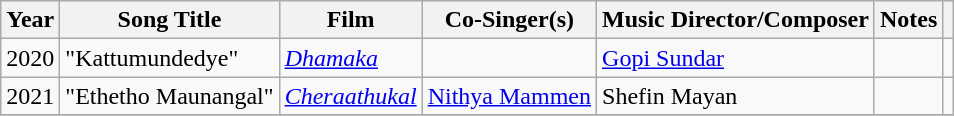<table class="wikitable">
<tr>
<th>Year</th>
<th>Song Title</th>
<th>Film</th>
<th>Co-Singer(s)</th>
<th>Music Director/Composer</th>
<th>Notes</th>
<th></th>
</tr>
<tr>
<td>2020</td>
<td>"Kattumundedye"</td>
<td><em><a href='#'>Dhamaka</a></em></td>
<td></td>
<td><a href='#'>Gopi Sundar</a></td>
<td></td>
<td></td>
</tr>
<tr>
<td>2021</td>
<td>"Ethetho Maunangal"</td>
<td><em><a href='#'>Cheraathukal</a></em></td>
<td><a href='#'>Nithya Mammen</a></td>
<td>Shefin Mayan</td>
<td></td>
<td></td>
</tr>
<tr>
</tr>
</table>
